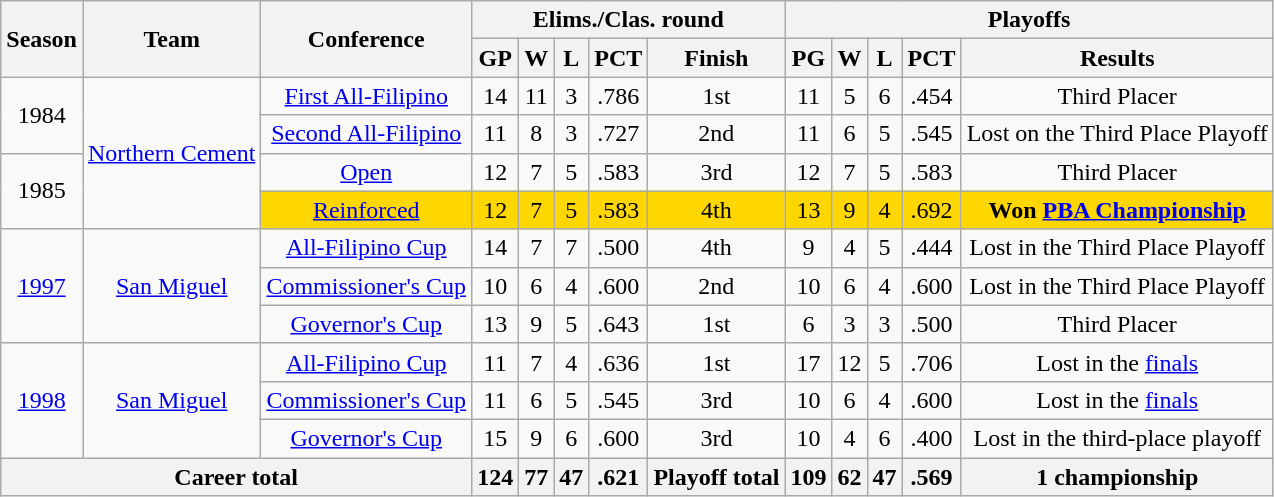<table class="wikitable" style="text-align:center">
<tr>
<th rowspan="2">Season</th>
<th rowspan="2">Team</th>
<th rowspan="2">Conference</th>
<th colspan="5">Elims./Clas. round</th>
<th colspan="5">Playoffs</th>
</tr>
<tr>
<th>GP</th>
<th>W</th>
<th>L</th>
<th>PCT</th>
<th>Finish</th>
<th>PG</th>
<th>W</th>
<th>L</th>
<th>PCT</th>
<th>Results</th>
</tr>
<tr>
<td rowspan="2">1984</td>
<td rowspan="4"><a href='#'>Northern Cement</a></td>
<td><a href='#'>First All-Filipino</a></td>
<td>14</td>
<td>11</td>
<td>3</td>
<td>.786</td>
<td>1st</td>
<td>11</td>
<td>5</td>
<td>6</td>
<td>.454</td>
<td>Third Placer</td>
</tr>
<tr>
<td><a href='#'>Second All-Filipino</a></td>
<td>11</td>
<td>8</td>
<td>3</td>
<td>.727</td>
<td>2nd</td>
<td>11</td>
<td>6</td>
<td>5</td>
<td>.545</td>
<td>Lost on the Third Place Playoff</td>
</tr>
<tr>
<td rowspan="2">1985</td>
<td><a href='#'>Open</a></td>
<td>12</td>
<td>7</td>
<td>5</td>
<td>.583</td>
<td>3rd</td>
<td>12</td>
<td>7</td>
<td>5</td>
<td>.583</td>
<td>Third Placer</td>
</tr>
<tr bgcolor="#FFD700" |>
<td><a href='#'>Reinforced</a></td>
<td>12</td>
<td>7</td>
<td>5</td>
<td>.583</td>
<td>4th</td>
<td>13</td>
<td>9</td>
<td>4</td>
<td>.692</td>
<td><strong>Won <a href='#'>PBA Championship</a></strong></td>
</tr>
<tr>
<td rowspan="3"><a href='#'>1997</a></td>
<td rowspan="3"><a href='#'>San Miguel</a></td>
<td><a href='#'>All-Filipino Cup</a></td>
<td>14</td>
<td>7</td>
<td>7</td>
<td>.500</td>
<td>4th</td>
<td>9</td>
<td>4</td>
<td>5</td>
<td>.444</td>
<td>Lost in the Third Place Playoff</td>
</tr>
<tr>
<td><a href='#'>Commissioner's Cup</a></td>
<td>10</td>
<td>6</td>
<td>4</td>
<td>.600</td>
<td>2nd</td>
<td>10</td>
<td>6</td>
<td>4</td>
<td>.600</td>
<td>Lost in the Third Place Playoff</td>
</tr>
<tr>
<td><a href='#'>Governor's Cup</a></td>
<td>13</td>
<td>9</td>
<td>5</td>
<td>.643</td>
<td>1st</td>
<td>6</td>
<td>3</td>
<td>3</td>
<td>.500</td>
<td>Third Placer</td>
</tr>
<tr>
<td rowspan="3"><a href='#'>1998</a></td>
<td rowspan="3"><a href='#'>San Miguel</a></td>
<td><a href='#'>All-Filipino Cup</a></td>
<td>11</td>
<td>7</td>
<td>4</td>
<td>.636</td>
<td>1st</td>
<td>17</td>
<td>12</td>
<td>5</td>
<td>.706</td>
<td>Lost in the <a href='#'>finals</a></td>
</tr>
<tr>
<td><a href='#'>Commissioner's Cup</a></td>
<td>11</td>
<td>6</td>
<td>5</td>
<td>.545</td>
<td>3rd</td>
<td>10</td>
<td>6</td>
<td>4</td>
<td>.600</td>
<td>Lost in the <a href='#'>finals</a></td>
</tr>
<tr>
<td><a href='#'>Governor's Cup</a></td>
<td>15</td>
<td>9</td>
<td>6</td>
<td>.600</td>
<td>3rd</td>
<td>10</td>
<td>4</td>
<td>6</td>
<td>.400</td>
<td>Lost in the third-place playoff</td>
</tr>
<tr>
<th colspan="3"><strong>Career total</strong></th>
<th>124</th>
<th>77</th>
<th>47</th>
<th>.621</th>
<th>Playoff total</th>
<th>109</th>
<th>62</th>
<th>47</th>
<th>.569</th>
<th><strong>1 championship</strong></th>
</tr>
</table>
